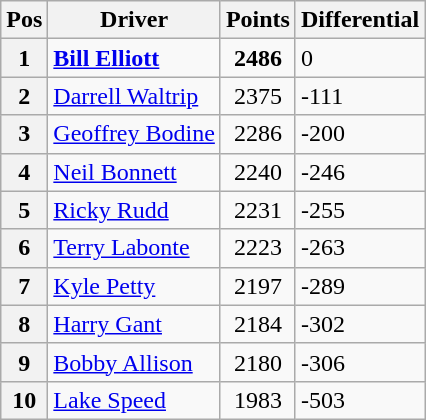<table class="wikitable">
<tr>
<th>Pos</th>
<th>Driver</th>
<th>Points</th>
<th>Differential</th>
</tr>
<tr>
<th>1 </th>
<td><strong><a href='#'>Bill Elliott</a></strong></td>
<td style="text-align:center;"><strong>2486</strong></td>
<td>0</td>
</tr>
<tr>
<th>2 </th>
<td><a href='#'>Darrell Waltrip</a></td>
<td style="text-align:center;">2375</td>
<td>-111</td>
</tr>
<tr>
<th>3 </th>
<td><a href='#'>Geoffrey Bodine</a></td>
<td style="text-align:center;">2286</td>
<td>-200</td>
</tr>
<tr>
<th>4 </th>
<td><a href='#'>Neil Bonnett</a></td>
<td style="text-align:center;">2240</td>
<td>-246</td>
</tr>
<tr>
<th>5 </th>
<td><a href='#'>Ricky Rudd</a></td>
<td style="text-align:center;">2231</td>
<td>-255</td>
</tr>
<tr>
<th>6 </th>
<td><a href='#'>Terry Labonte</a></td>
<td style="text-align:center;">2223</td>
<td>-263</td>
</tr>
<tr>
<th>7 </th>
<td><a href='#'>Kyle Petty</a></td>
<td style="text-align:center;">2197</td>
<td>-289</td>
</tr>
<tr>
<th>8 </th>
<td><a href='#'>Harry Gant</a></td>
<td style="text-align:center;">2184</td>
<td>-302</td>
</tr>
<tr>
<th>9 </th>
<td><a href='#'>Bobby Allison</a></td>
<td style="text-align:center;">2180</td>
<td>-306</td>
</tr>
<tr>
<th>10 </th>
<td><a href='#'>Lake Speed</a></td>
<td style="text-align:center;">1983</td>
<td>-503</td>
</tr>
</table>
